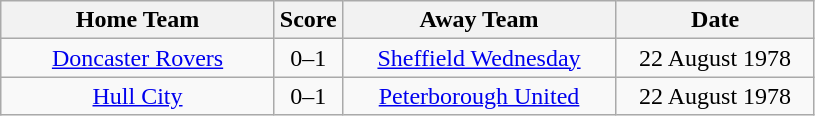<table class="wikitable" style="text-align:center;">
<tr>
<th width=175>Home Team</th>
<th width=20>Score</th>
<th width=175>Away Team</th>
<th width=125>Date</th>
</tr>
<tr>
<td><a href='#'>Doncaster Rovers</a></td>
<td>0–1</td>
<td><a href='#'>Sheffield Wednesday</a></td>
<td>22 August 1978</td>
</tr>
<tr>
<td><a href='#'>Hull City</a></td>
<td>0–1</td>
<td><a href='#'>Peterborough United</a></td>
<td>22 August 1978</td>
</tr>
</table>
